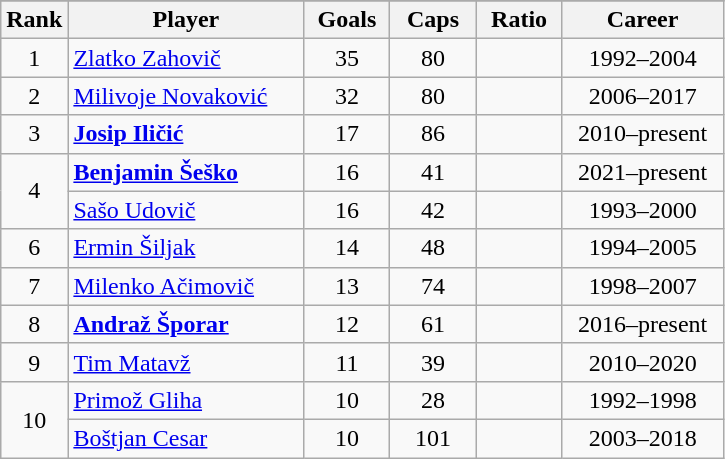<table class="wikitable sortable" style="text-align:center">
<tr>
</tr>
<tr>
<th width=30px>Rank</th>
<th width=150px>Player</th>
<th width=50px>Goals</th>
<th width=50px>Caps</th>
<th width=50px>Ratio</th>
<th width=100px>Career</th>
</tr>
<tr>
<td>1</td>
<td style="text-align: left;"><a href='#'>Zlatko Zahovič</a></td>
<td>35</td>
<td>80</td>
<td></td>
<td>1992–2004</td>
</tr>
<tr>
<td>2</td>
<td style="text-align: left;"><a href='#'>Milivoje Novaković</a></td>
<td>32</td>
<td>80</td>
<td></td>
<td>2006–2017</td>
</tr>
<tr>
<td>3</td>
<td style="text-align: left;"><strong><a href='#'>Josip Iličić</a></strong></td>
<td>17</td>
<td>86</td>
<td></td>
<td>2010–present</td>
</tr>
<tr>
<td rowspan="2">4</td>
<td style="text-align: left;"><strong><a href='#'>Benjamin Šeško</a></strong></td>
<td>16</td>
<td>41</td>
<td></td>
<td>2021–present</td>
</tr>
<tr>
<td style="text-align: left;"><a href='#'>Sašo Udovič</a></td>
<td>16</td>
<td>42</td>
<td></td>
<td>1993–2000</td>
</tr>
<tr>
<td>6</td>
<td style="text-align: left;"><a href='#'>Ermin Šiljak</a></td>
<td>14</td>
<td>48</td>
<td></td>
<td>1994–2005</td>
</tr>
<tr>
<td>7</td>
<td style="text-align: left;"><a href='#'>Milenko Ačimovič</a></td>
<td>13</td>
<td>74</td>
<td></td>
<td>1998–2007</td>
</tr>
<tr>
<td>8</td>
<td style="text-align: left;"><strong><a href='#'>Andraž Šporar</a></strong></td>
<td>12</td>
<td>61</td>
<td></td>
<td>2016–present</td>
</tr>
<tr>
<td>9</td>
<td style="text-align: left;"><a href='#'>Tim Matavž</a></td>
<td>11</td>
<td>39</td>
<td></td>
<td>2010–2020</td>
</tr>
<tr>
<td rowspan="2">10</td>
<td style="text-align: left;"><a href='#'>Primož Gliha</a></td>
<td>10</td>
<td>28</td>
<td></td>
<td>1992–1998</td>
</tr>
<tr>
<td style="text-align: left;"><a href='#'>Boštjan Cesar</a></td>
<td>10</td>
<td>101</td>
<td></td>
<td>2003–2018</td>
</tr>
</table>
